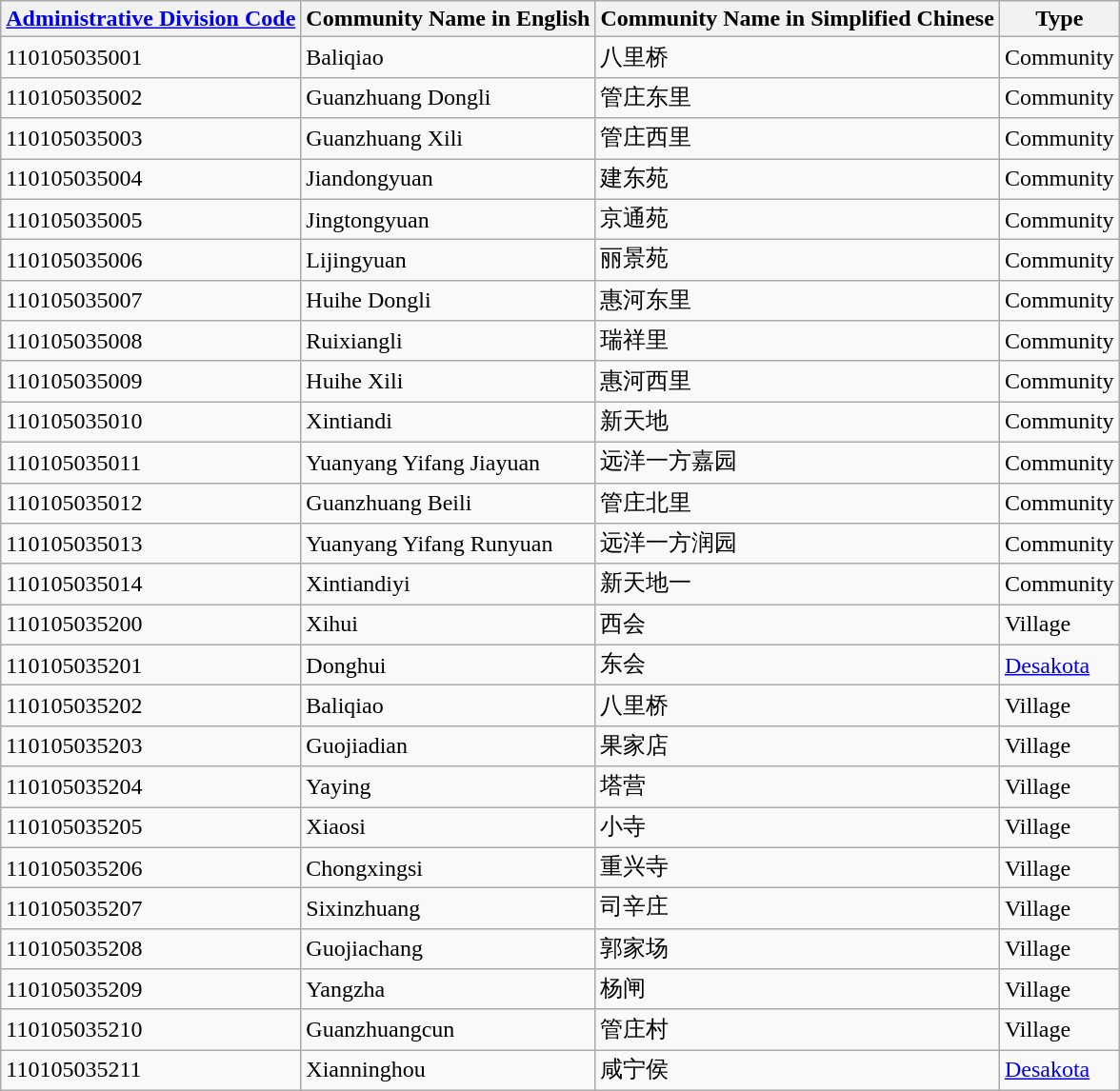<table class="wikitable sortable">
<tr>
<th><a href='#'>Administrative Division Code</a></th>
<th>Community Name in English</th>
<th>Community Name in Simplified Chinese</th>
<th>Type</th>
</tr>
<tr>
<td>110105035001</td>
<td>Baliqiao</td>
<td>八里桥</td>
<td>Community</td>
</tr>
<tr>
<td>110105035002</td>
<td>Guanzhuang Dongli</td>
<td>管庄东里</td>
<td>Community</td>
</tr>
<tr>
<td>110105035003</td>
<td>Guanzhuang Xili</td>
<td>管庄西里</td>
<td>Community</td>
</tr>
<tr>
<td>110105035004</td>
<td>Jiandongyuan</td>
<td>建东苑</td>
<td>Community</td>
</tr>
<tr>
<td>110105035005</td>
<td>Jingtongyuan</td>
<td>京通苑</td>
<td>Community</td>
</tr>
<tr>
<td>110105035006</td>
<td>Lijingyuan</td>
<td>丽景苑</td>
<td>Community</td>
</tr>
<tr>
<td>110105035007</td>
<td>Huihe Dongli</td>
<td>惠河东里</td>
<td>Community</td>
</tr>
<tr>
<td>110105035008</td>
<td>Ruixiangli</td>
<td>瑞祥里</td>
<td>Community</td>
</tr>
<tr>
<td>110105035009</td>
<td>Huihe Xili</td>
<td>惠河西里</td>
<td>Community</td>
</tr>
<tr>
<td>110105035010</td>
<td>Xintiandi</td>
<td>新天地</td>
<td>Community</td>
</tr>
<tr>
<td>110105035011</td>
<td>Yuanyang Yifang Jiayuan</td>
<td>远洋一方嘉园</td>
<td>Community</td>
</tr>
<tr>
<td>110105035012</td>
<td>Guanzhuang Beili</td>
<td>管庄北里</td>
<td>Community</td>
</tr>
<tr>
<td>110105035013</td>
<td>Yuanyang Yifang Runyuan</td>
<td>远洋一方润园</td>
<td>Community</td>
</tr>
<tr>
<td>110105035014</td>
<td>Xintiandiyi</td>
<td>新天地一</td>
<td>Community</td>
</tr>
<tr>
<td>110105035200</td>
<td>Xihui</td>
<td>西会</td>
<td>Village</td>
</tr>
<tr>
<td>110105035201</td>
<td>Donghui</td>
<td>东会</td>
<td><a href='#'>Desakota</a></td>
</tr>
<tr>
<td>110105035202</td>
<td>Baliqiao</td>
<td>八里桥</td>
<td>Village</td>
</tr>
<tr>
<td>110105035203</td>
<td>Guojiadian</td>
<td>果家店</td>
<td>Village</td>
</tr>
<tr>
<td>110105035204</td>
<td>Yaying</td>
<td>塔营</td>
<td>Village</td>
</tr>
<tr>
<td>110105035205</td>
<td>Xiaosi</td>
<td>小寺</td>
<td>Village</td>
</tr>
<tr>
<td>110105035206</td>
<td>Chongxingsi</td>
<td>重兴寺</td>
<td>Village</td>
</tr>
<tr>
<td>110105035207</td>
<td>Sixinzhuang</td>
<td>司辛庄</td>
<td>Village</td>
</tr>
<tr>
<td>110105035208</td>
<td>Guojiachang</td>
<td>郭家场</td>
<td>Village</td>
</tr>
<tr>
<td>110105035209</td>
<td>Yangzha</td>
<td>杨闸</td>
<td>Village</td>
</tr>
<tr>
<td>110105035210</td>
<td>Guanzhuangcun</td>
<td>管庄村</td>
<td>Village</td>
</tr>
<tr>
<td>110105035211</td>
<td>Xianninghou</td>
<td>咸宁侯</td>
<td><a href='#'>Desakota</a></td>
</tr>
</table>
